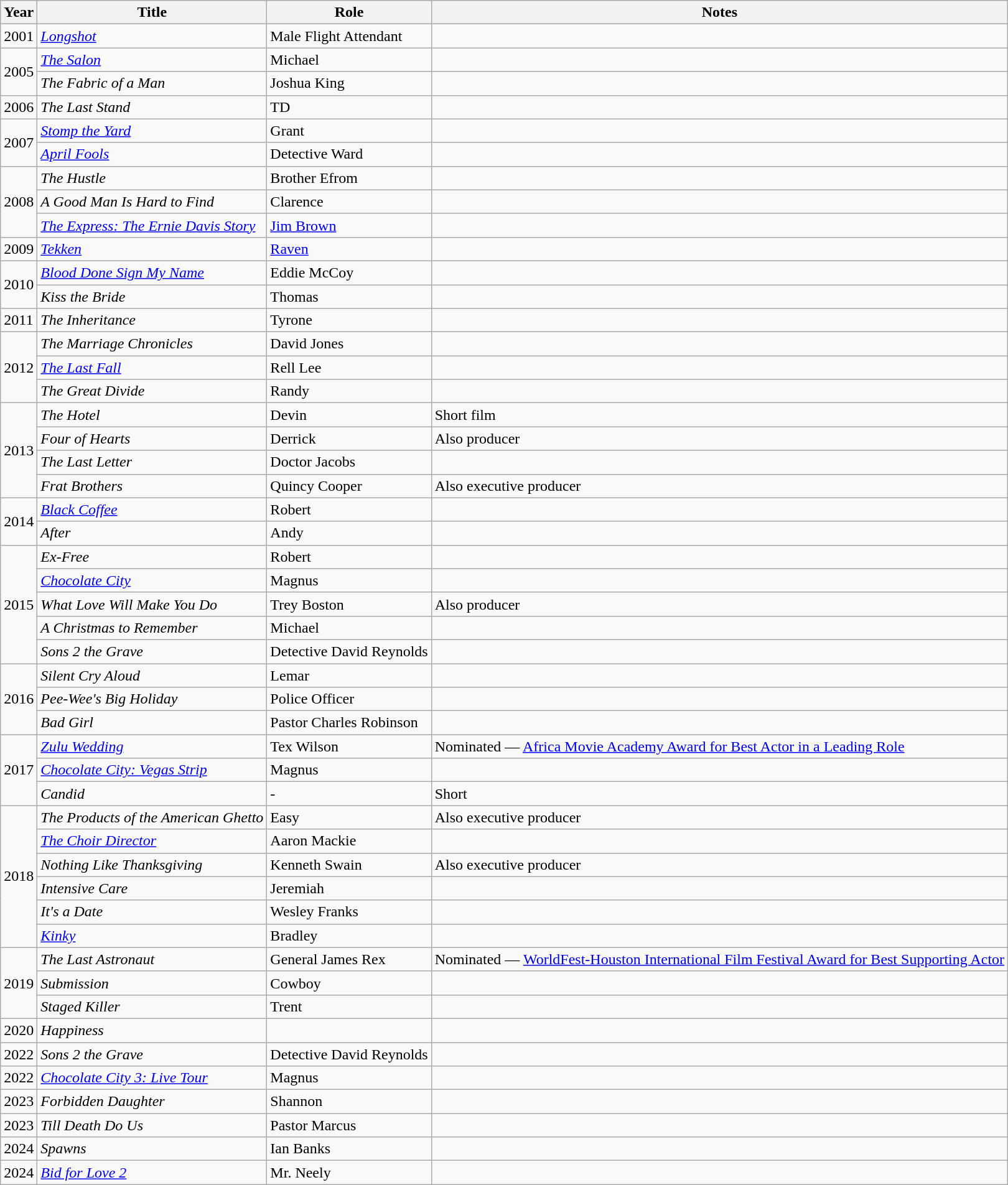<table class="wikitable">
<tr>
<th>Year</th>
<th>Title</th>
<th>Role</th>
<th>Notes</th>
</tr>
<tr>
<td>2001</td>
<td><em><a href='#'>Longshot</a></em></td>
<td>Male Flight Attendant</td>
<td></td>
</tr>
<tr>
<td rowspan=2>2005</td>
<td><em><a href='#'>The Salon</a></em></td>
<td>Michael</td>
<td></td>
</tr>
<tr>
<td><em>The Fabric of a Man</em></td>
<td>Joshua King</td>
<td></td>
</tr>
<tr>
<td>2006</td>
<td><em>The Last Stand</em></td>
<td>TD</td>
<td></td>
</tr>
<tr>
<td rowspan=2>2007</td>
<td><em><a href='#'>Stomp the Yard</a></em></td>
<td>Grant</td>
<td></td>
</tr>
<tr>
<td><em><a href='#'>April Fools</a></em></td>
<td>Detective Ward</td>
<td></td>
</tr>
<tr>
<td rowspan=3>2008</td>
<td><em>The Hustle</em></td>
<td>Brother Efrom</td>
<td></td>
</tr>
<tr>
<td><em>A Good Man Is Hard to Find</em></td>
<td>Clarence</td>
<td></td>
</tr>
<tr>
<td><em><a href='#'>The Express: The Ernie Davis Story</a></em></td>
<td><a href='#'>Jim Brown</a></td>
<td></td>
</tr>
<tr>
<td>2009</td>
<td><em><a href='#'>Tekken</a></em></td>
<td><a href='#'>Raven</a></td>
<td></td>
</tr>
<tr>
<td rowspan=2>2010</td>
<td><em><a href='#'>Blood Done Sign My Name</a></em></td>
<td>Eddie McCoy</td>
<td></td>
</tr>
<tr>
<td><em>Kiss the Bride</em></td>
<td>Thomas</td>
<td></td>
</tr>
<tr>
<td>2011</td>
<td><em>The Inheritance</em></td>
<td>Tyrone</td>
<td></td>
</tr>
<tr>
<td rowspan=3>2012</td>
<td><em>The Marriage Chronicles</em></td>
<td>David Jones</td>
<td></td>
</tr>
<tr>
<td><em><a href='#'>The Last Fall</a></em></td>
<td>Rell Lee</td>
<td></td>
</tr>
<tr>
<td><em>The Great Divide</em></td>
<td>Randy</td>
<td></td>
</tr>
<tr>
<td rowspan=4>2013</td>
<td><em>The Hotel</em></td>
<td>Devin</td>
<td>Short film</td>
</tr>
<tr>
<td><em>Four of Hearts</em></td>
<td>Derrick</td>
<td>Also producer</td>
</tr>
<tr>
<td><em>The Last Letter</em></td>
<td>Doctor Jacobs</td>
<td></td>
</tr>
<tr>
<td><em>Frat Brothers</em></td>
<td>Quincy Cooper</td>
<td>Also executive producer</td>
</tr>
<tr>
<td rowspan=2>2014</td>
<td><em><a href='#'>Black Coffee</a></em></td>
<td>Robert</td>
<td></td>
</tr>
<tr>
<td><em>After</em></td>
<td>Andy</td>
<td></td>
</tr>
<tr>
<td rowspan=5>2015</td>
<td><em>Ex-Free</em></td>
<td>Robert</td>
<td></td>
</tr>
<tr>
<td><em><a href='#'>Chocolate City</a></em></td>
<td>Magnus</td>
<td></td>
</tr>
<tr>
<td><em>What Love Will Make You Do</em></td>
<td>Trey Boston</td>
<td>Also producer</td>
</tr>
<tr>
<td><em>A Christmas to Remember</em></td>
<td>Michael</td>
<td></td>
</tr>
<tr>
<td><em>Sons 2 the Grave</em></td>
<td>Detective David Reynolds</td>
<td></td>
</tr>
<tr>
<td rowspan=3>2016</td>
<td><em>Silent Cry Aloud</em></td>
<td>Lemar</td>
<td></td>
</tr>
<tr>
<td><em>Pee-Wee's Big Holiday</em></td>
<td>Police Officer</td>
<td></td>
</tr>
<tr>
<td><em>Bad Girl</em></td>
<td>Pastor Charles Robinson</td>
<td></td>
</tr>
<tr>
<td rowspan=3>2017</td>
<td><em><a href='#'>Zulu Wedding</a></em></td>
<td>Tex Wilson</td>
<td>Nominated — <a href='#'>Africa Movie Academy Award for Best Actor in a Leading Role</a></td>
</tr>
<tr>
<td><em><a href='#'>Chocolate City: Vegas Strip</a></em></td>
<td>Magnus</td>
<td></td>
</tr>
<tr>
<td><em>Candid</em></td>
<td>-</td>
<td>Short</td>
</tr>
<tr>
<td rowspan=6>2018</td>
<td><em>The Products of the American Ghetto</em></td>
<td>Easy</td>
<td>Also executive producer</td>
</tr>
<tr>
<td><em><a href='#'>The Choir Director</a></em></td>
<td>Aaron Mackie</td>
<td></td>
</tr>
<tr>
<td><em>Nothing Like Thanksgiving</em></td>
<td>Kenneth Swain</td>
<td>Also executive producer</td>
</tr>
<tr>
<td><em>Intensive Care</em></td>
<td>Jeremiah</td>
<td></td>
</tr>
<tr>
<td><em>It's a Date</em></td>
<td>Wesley Franks</td>
<td></td>
</tr>
<tr>
<td><em><a href='#'>Kinky</a></em></td>
<td>Bradley</td>
<td></td>
</tr>
<tr>
<td rowspan=3>2019</td>
<td><em>The Last Astronaut</em></td>
<td>General James Rex</td>
<td>Nominated — <a href='#'>WorldFest-Houston International Film Festival Award for Best Supporting Actor</a></td>
</tr>
<tr>
<td><em>Submission</em></td>
<td>Cowboy</td>
<td></td>
</tr>
<tr>
<td><em>Staged Killer</em></td>
<td>Trent</td>
<td></td>
</tr>
<tr>
<td>2020</td>
<td><em>Happiness</em></td>
<td></td>
<td></td>
</tr>
<tr>
<td>2022</td>
<td><em>Sons 2 the Grave</em></td>
<td>Detective David Reynolds</td>
<td></td>
</tr>
<tr>
<td>2022</td>
<td><em><a href='#'>Chocolate City 3: Live Tour</a></em></td>
<td>Magnus</td>
<td></td>
</tr>
<tr>
<td>2023</td>
<td><em>Forbidden Daughter</em></td>
<td>Shannon</td>
<td></td>
</tr>
<tr>
<td>2023</td>
<td><em>Till Death Do Us</em></td>
<td>Pastor Marcus</td>
<td></td>
</tr>
<tr>
<td>2024</td>
<td><em>Spawns</em></td>
<td>Ian Banks</td>
<td></td>
</tr>
<tr>
<td>2024</td>
<td><em><a href='#'>Bid for Love 2</a></em></td>
<td>Mr. Neely</td>
<td></td>
</tr>
</table>
